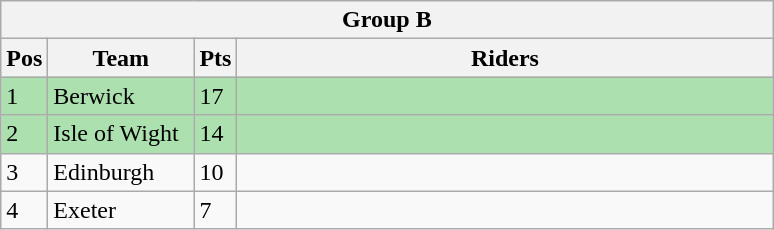<table class="wikitable">
<tr>
<th colspan="4">Group B</th>
</tr>
<tr>
<th width=20>Pos</th>
<th width=90>Team</th>
<th width=20>Pts</th>
<th width=350>Riders</th>
</tr>
<tr style="background:#ACE1AF;">
<td>1</td>
<td align=left>Berwick</td>
<td>17</td>
<td></td>
</tr>
<tr style="background:#ACE1AF;">
<td>2</td>
<td align=left>Isle of Wight</td>
<td>14</td>
<td></td>
</tr>
<tr>
<td>3</td>
<td align=left>Edinburgh</td>
<td>10</td>
<td></td>
</tr>
<tr>
<td>4</td>
<td align=left>Exeter</td>
<td>7</td>
<td></td>
</tr>
</table>
